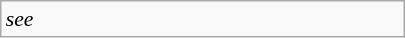<table class="wikitable floatright" style="font-size: 0.9em; width: 270px;">
<tr>
<td><em>see </em></td>
</tr>
</table>
